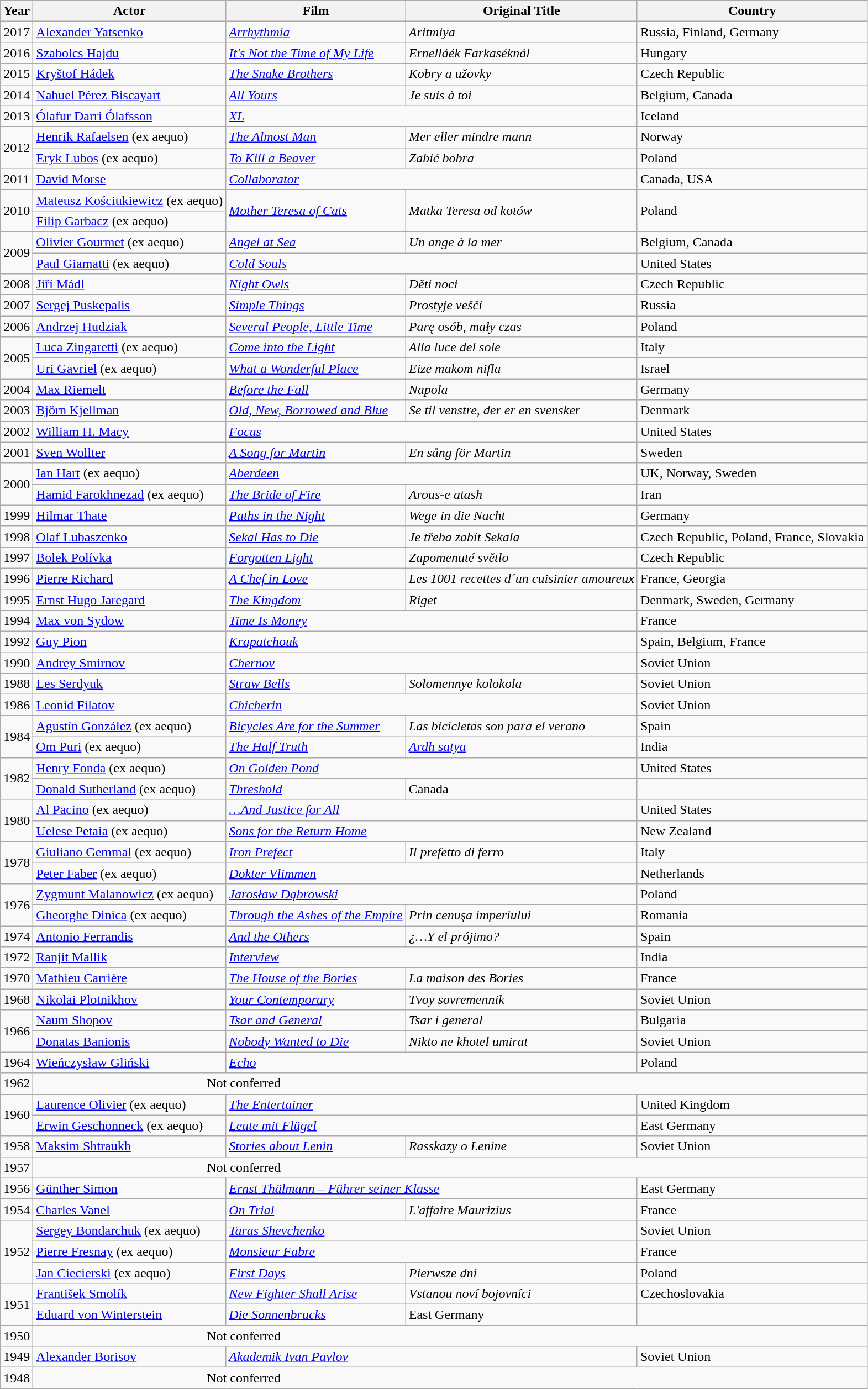<table class="wikitable sortable">
<tr>
<th>Year</th>
<th>Actor</th>
<th>Film</th>
<th>Original Title</th>
<th>Country</th>
</tr>
<tr>
<td>2017</td>
<td data-sort-value="Yatsenko"><a href='#'>Alexander Yatsenko</a></td>
<td><em><a href='#'>Arrhythmia</a></em></td>
<td><em>Aritmiya</em></td>
<td>Russia, Finland, Germany</td>
</tr>
<tr>
<td>2016</td>
<td data-sort-value="Hajdu"><a href='#'>Szabolcs Hajdu</a></td>
<td><em><a href='#'>It's Not the Time of My Life</a></em></td>
<td><em>Ernelláék Farkaséknál</em></td>
<td>Hungary</td>
</tr>
<tr>
<td>2015</td>
<td data-sort-value="Hadek"><a href='#'>Kryštof Hádek</a></td>
<td data-sort-value="Snake"><em><a href='#'>The Snake Brothers</a></em></td>
<td><em>Kobry a užovky</em></td>
<td>Czech Republic</td>
</tr>
<tr>
<td>2014</td>
<td data-sort-value="Biscayart"><a href='#'>Nahuel Pérez Biscayart</a></td>
<td><em><a href='#'>All Yours</a></em></td>
<td><em>Je suis à toi</em></td>
<td>Belgium, Canada</td>
</tr>
<tr>
<td>2013</td>
<td data-sort-value="Olafsson"><a href='#'>Ólafur Darri Ólafsson</a></td>
<td colspan=2><em><a href='#'>XL</a></em></td>
<td>Iceland</td>
</tr>
<tr>
<td rowspan="2">2012</td>
<td data-sort-value="Rafaelsen"><a href='#'>Henrik Rafaelsen</a> (ex aequo)</td>
<td data-sort-value="Almost M"><em><a href='#'>The Almost Man</a></em></td>
<td><em>Mer eller mindre mann</em></td>
<td>Norway</td>
</tr>
<tr>
<td data-sort-value="Lubos"><a href='#'>Eryk Lubos</a> (ex aequo)</td>
<td><em><a href='#'>To Kill a Beaver</a></em></td>
<td><em>Zabić bobra</em></td>
<td>Poland</td>
</tr>
<tr>
<td>2011</td>
<td data-sort-value="Morse"><a href='#'>David Morse</a></td>
<td colspan=2><em><a href='#'>Collaborator</a></em></td>
<td>Canada, USA</td>
</tr>
<tr>
<td rowspan="2">2010</td>
<td data-sort-value="Kosciukiewicz"><a href='#'>Mateusz Kościukiewicz</a> (ex aequo)</td>
<td rowspan="2"><em><a href='#'>Mother Teresa of Cats</a></em></td>
<td rowspan="2"><em>Matka Teresa od kotów</em></td>
<td rowspan="2">Poland</td>
</tr>
<tr>
<td data-sort-value="Garbacz"><a href='#'>Filip Garbacz</a> (ex aequo)</td>
</tr>
<tr>
<td rowspan="2">2009</td>
<td data-sort-value="Gourmet"><a href='#'>Olivier Gourmet</a> (ex aequo)</td>
<td><em><a href='#'>Angel at Sea</a></em></td>
<td><em>Un ange à la mer</em></td>
<td>Belgium, Canada</td>
</tr>
<tr>
<td data-sort-value="Giamatti"><a href='#'>Paul Giamatti</a> (ex aequo)</td>
<td colspan=2><em><a href='#'>Cold Souls</a></em></td>
<td>United States</td>
</tr>
<tr>
<td>2008</td>
<td data-sort-value="Madl"><a href='#'>Jiří Mádl</a></td>
<td><em><a href='#'>Night Owls</a></em></td>
<td><em>Děti noci</em></td>
<td>Czech Republic</td>
</tr>
<tr>
<td>2007</td>
<td data-sort-value="Puskepalis"><a href='#'>Sergej Puskepalis</a></td>
<td><em><a href='#'>Simple Things</a></em></td>
<td><em>Prostyje vešči</em></td>
<td>Russia</td>
</tr>
<tr>
<td>2006</td>
<td data-sort-value="Hudziak"><a href='#'>Andrzej Hudziak</a></td>
<td><em><a href='#'>Several People, Little Time</a></em></td>
<td><em>Parę osób, mały czas</em></td>
<td>Poland</td>
</tr>
<tr>
<td rowspan="2">2005</td>
<td data-sort-value="Zingaretti"><a href='#'>Luca Zingaretti</a> (ex aequo)</td>
<td><em><a href='#'>Come into the Light</a></em></td>
<td><em>Alla luce del sole</em></td>
<td>Italy</td>
</tr>
<tr>
<td><a href='#'>Uri Gavriel</a> (ex aequo)</td>
<td><em><a href='#'>What a Wonderful Place</a></em></td>
<td><em>Eize makom nifla</em></td>
<td>Israel</td>
</tr>
<tr>
<td>2004</td>
<td data-sort-value="Riemelt"><a href='#'>Max Riemelt</a></td>
<td><em><a href='#'>Before the Fall</a></em></td>
<td><em>Napola</em></td>
<td>Germany</td>
</tr>
<tr>
<td>2003</td>
<td data-sort-value="Kjellman"><a href='#'>Björn Kjellman</a></td>
<td><em><a href='#'>Old, New, Borrowed and Blue</a></em></td>
<td><em>Se til venstre, der er en svensker</em></td>
<td>Denmark</td>
</tr>
<tr>
<td>2002</td>
<td data-sort-value="Macy"><a href='#'>William H. Macy</a></td>
<td colspan=2><em><a href='#'>Focus</a></em></td>
<td>United States</td>
</tr>
<tr>
<td>2001</td>
<td data-sort-value="Wollter"><a href='#'>Sven Wollter</a></td>
<td data-sort-value="Song"><em><a href='#'>A Song for Martin</a></em></td>
<td data-sort-value="Sang"><em>En sång för Martin</em></td>
<td>Sweden</td>
</tr>
<tr>
<td rowspan="2">2000</td>
<td data-sort-value="Hart"><a href='#'>Ian Hart</a> (ex aequo)</td>
<td colspan=2><em><a href='#'>Aberdeen</a></em></td>
<td>UK, Norway, Sweden</td>
</tr>
<tr>
<td data-sort-value="Farokhnezad"><a href='#'>Hamid Farokhnezad</a> (ex aequo)</td>
<td data-sort-value="Bride"><em><a href='#'>The Bride of Fire</a></em></td>
<td><em>Arous-e atash</em></td>
<td>Iran</td>
</tr>
<tr>
<td>1999</td>
<td data-sort-value="Thate"><a href='#'>Hilmar Thate</a></td>
<td><em><a href='#'>Paths in the Night</a></em></td>
<td><em>Wege in die Nacht</em></td>
<td>Germany</td>
</tr>
<tr>
<td>1998</td>
<td data-sort-value="Lubaszenko"><a href='#'>Olaf Lubaszenko</a></td>
<td><em><a href='#'>Sekal Has to Die</a></em></td>
<td><em>Je třeba zabít Sekala</em></td>
<td>Czech Republic, Poland, France, Slovakia</td>
</tr>
<tr>
<td>1997</td>
<td data-sort-value="Polivka"><a href='#'>Bolek Polívka</a></td>
<td><em><a href='#'>Forgotten Light</a></em></td>
<td><em>Zapomenuté světlo</em></td>
<td>Czech Republic</td>
</tr>
<tr>
<td>1996</td>
<td data-sort-value="Richard"><a href='#'>Pierre Richard</a></td>
<td data-sort-value="Chef"><em><a href='#'>A Chef in Love</a></em></td>
<td data-sort-value="1001"><em>Les 1001 recettes d´un cuisinier amoureux</em></td>
<td>France, Georgia</td>
</tr>
<tr>
<td>1995</td>
<td data-sort-value="Jaregard"><a href='#'>Ernst Hugo Jaregard</a></td>
<td><em><a href='#'>The Kingdom</a></em></td>
<td><em>Riget</em></td>
<td>Denmark, Sweden, Germany</td>
</tr>
<tr>
<td>1994</td>
<td data-sort-value="Von Sydow"><a href='#'>Max von Sydow</a></td>
<td colspan=2><em><a href='#'>Time Is Money</a></em></td>
<td>France</td>
</tr>
<tr>
<td>1992</td>
<td data-sort-value="Pion"><a href='#'>Guy Pion</a></td>
<td colspan=2><em><a href='#'>Krapatchouk</a></em></td>
<td>Spain, Belgium, France</td>
</tr>
<tr>
<td>1990</td>
<td data-sort-value="Smirnov"><a href='#'>Andrey Smirnov</a></td>
<td colspan=2><em><a href='#'>Chernov</a></em></td>
<td>Soviet Union</td>
</tr>
<tr>
<td>1988</td>
<td data-sort-value="Serdyuk"><a href='#'>Les Serdyuk</a></td>
<td><em><a href='#'>Straw Bells</a></em></td>
<td><em>Solomennye kolokola</em></td>
<td>Soviet Union</td>
</tr>
<tr>
<td>1986</td>
<td data-sort-value="Filatov"><a href='#'>Leonid Filatov</a></td>
<td colspan=2><em><a href='#'>Chicherin</a></em></td>
<td>Soviet Union</td>
</tr>
<tr>
<td rowspan=2>1984</td>
<td data-sort-value="Gonzalez"><a href='#'>Agustín González</a> (ex aequo)</td>
<td><em><a href='#'>Bicycles Are for the Summer</a></em></td>
<td><em>Las bicicletas son para el verano</em></td>
<td>Spain</td>
</tr>
<tr>
<td data-sort-value="Puri"><a href='#'>Om Puri</a> (ex aequo)</td>
<td data-sort-value="Half"><em><a href='#'>The Half Truth</a></em></td>
<td><em><a href='#'>Ardh satya</a></em></td>
<td>India</td>
</tr>
<tr>
<td rowspan=2>1982</td>
<td data-sort-value="Fonda"><a href='#'>Henry Fonda</a> (ex aequo)</td>
<td colspan=2><em><a href='#'>On Golden Pond</a></em></td>
<td>United States</td>
</tr>
<tr>
<td data-sort-value="Sutherland"><a href='#'>Donald Sutherland</a> (ex aequo)</td>
<td><em><a href='#'>Threshold</a></em></td>
<td>Canada</td>
</tr>
<tr>
<td rowspan=2>1980</td>
<td data-sort-value="Pacino"><a href='#'>Al Pacino</a> (ex aequo)</td>
<td colspan=2><em><a href='#'>…And Justice for All</a></em></td>
<td>United States</td>
</tr>
<tr>
<td data-sort-value="Petaia"><a href='#'>Uelese Petaia</a> (ex aequo)</td>
<td colspan=2><em><a href='#'>Sons for the Return Home</a></em></td>
<td>New Zealand</td>
</tr>
<tr>
<td rowspan=2>1978</td>
<td data-sort-value="Gemmal"><a href='#'>Giuliano Gemmal</a> (ex aequo)</td>
<td><em><a href='#'>Iron Prefect</a></em></td>
<td><em>Il prefetto di ferro</em></td>
<td>Italy</td>
</tr>
<tr>
<td data-sort-value="Faber"><a href='#'>Peter Faber</a> (ex aequo)</td>
<td colspan=2><em><a href='#'>Dokter Vlimmen</a></em></td>
<td>Netherlands</td>
</tr>
<tr>
<td rowspan=2>1976</td>
<td data-sort-value="Malanowicz"><a href='#'>Zygmunt Malanowicz</a> (ex aequo)</td>
<td colspan=2><em><a href='#'>Jarosław Dąbrowski</a></em></td>
<td>Poland</td>
</tr>
<tr>
<td data-sort-value="Dinica"><a href='#'>Gheorghe Dinica</a> (ex aequo)</td>
<td><em><a href='#'>Through the Ashes of the Empire</a></em></td>
<td><em>Prin cenuşa imperiului</em></td>
<td>Romania</td>
</tr>
<tr>
<td>1974</td>
<td data-sort-value="Ferrandis"><a href='#'>Antonio Ferrandis</a></td>
<td><em><a href='#'>And the Others</a></em></td>
<td><em>¿…Y el prójimo?</em></td>
<td>Spain</td>
</tr>
<tr>
<td>1972</td>
<td data-sort-value="Malik"><a href='#'>Ranjit Mallik</a></td>
<td colspan="2"><em><a href='#'>Interview</a></em></td>
<td>India</td>
</tr>
<tr>
<td>1970</td>
<td data-sort-value="Carriere"><a href='#'>Mathieu Carrière</a></td>
<td data-sort-value="House"><em><a href='#'>The House of the Bories</a></em></td>
<td data-sort-value="Maison"><em>La maison des Bories</em></td>
<td>France</td>
</tr>
<tr>
<td>1968</td>
<td data-sort-value="Plotnikhov"><a href='#'>Nikolai Plotnikhov</a></td>
<td><em><a href='#'>Your Contemporary</a></em></td>
<td><em>Tvoy sovremennik</em></td>
<td>Soviet Union</td>
</tr>
<tr>
<td rowspan=2>1966</td>
<td data-sort-value="Shopov"><a href='#'>Naum Shopov</a></td>
<td><em><a href='#'>Tsar and General</a></em></td>
<td><em>Tsar i general</em></td>
<td>Bulgaria</td>
</tr>
<tr>
<td data-sort-value="Banionis"><a href='#'>Donatas Banionis</a></td>
<td><em><a href='#'>Nobody Wanted to Die</a></em></td>
<td><em>Nikto ne khotel umirat</em></td>
<td>Soviet Union</td>
</tr>
<tr>
<td>1964</td>
<td data-sort-value="Glinski"><a href='#'>Wieńczysław Gliński</a></td>
<td colspan=2><em><a href='#'>Echo</a></em></td>
<td>Poland</td>
</tr>
<tr>
<td>1962</td>
<td colspan=4 style="padding-left:20%" data-sort-value="ω">Not conferred</td>
</tr>
<tr>
<td rowspan=2>1960</td>
<td data-sort-value="Olivier"><a href='#'>Laurence Olivier</a> (ex aequo)</td>
<td colspan=2 data-sort-value="Entertainer"><em><a href='#'>The Entertainer</a></em></td>
<td>United Kingdom</td>
</tr>
<tr>
<td data-sort-value="Geschonneck"><a href='#'>Erwin Geschonneck</a> (ex aequo)</td>
<td colspan=2><em><a href='#'>Leute mit Flügel</a></em></td>
<td>East Germany</td>
</tr>
<tr>
<td>1958</td>
<td data-sort-value="Shtraukh"><a href='#'>Maksim Shtraukh</a></td>
<td><em><a href='#'>Stories about Lenin</a></em></td>
<td><em>Rasskazy o Lenine</em></td>
<td>Soviet Union</td>
</tr>
<tr>
<td>1957</td>
<td colspan=4 style="padding-left:20%" data-sort-value="ω">Not conferred</td>
</tr>
<tr>
<td>1956</td>
<td data-sort-value="Simon"><a href='#'>Günther Simon</a></td>
<td colspan=2><em><a href='#'>Ernst Thälmann – Führer seiner Klasse</a></em></td>
<td>East Germany</td>
</tr>
<tr>
<td>1954</td>
<td data-sort-value="Vanel"><a href='#'>Charles Vanel</a></td>
<td data-sort-value="On"><a href='#'><em>On Trial</em></a></td>
<td><em>L'affaire Maurizius</em></td>
<td>France</td>
</tr>
<tr>
<td rowspan=3>1952</td>
<td data-sort-value="Bondarchuk"><a href='#'>Sergey Bondarchuk</a> (ex aequo)</td>
<td colspan=2><em><a href='#'>Taras Shevchenko</a></em></td>
<td>Soviet Union</td>
</tr>
<tr>
<td data-sort-value="Fresnay"><a href='#'>Pierre Fresnay</a> (ex aequo)</td>
<td colspan=2><em><a href='#'>Monsieur Fabre</a></em></td>
<td>France</td>
</tr>
<tr>
<td data-sort-value="Ciecierski"><a href='#'>Jan Ciecierski</a> (ex aequo)</td>
<td><em><a href='#'>First Days</a></em></td>
<td><em>Pierwsze dni</em></td>
<td>Poland</td>
</tr>
<tr>
<td rowspan=2>1951</td>
<td data-sort-value="Smolik"><a href='#'>František Smolík</a></td>
<td><em><a href='#'>New Fighter Shall Arise</a></em></td>
<td><em>Vstanou noví bojovníci</em></td>
<td>Czechoslovakia</td>
</tr>
<tr>
<td data-sort-value="Winterstein"><a href='#'>Eduard von Winterstein</a></td>
<td data-sort-value="Sonnenbrucks"><em><a href='#'>Die Sonnenbrucks</a></em></td>
<td>East Germany</td>
</tr>
<tr>
<td>1950</td>
<td colspan=4 style="padding-left:20%" data-sort-value="ω">Not conferred</td>
</tr>
<tr>
<td>1949</td>
<td data-sort-value="Borisov"><a href='#'>Alexander Borisov</a></td>
<td colspan=2><em><a href='#'>Akademik Ivan Pavlov</a></em></td>
<td>Soviet Union</td>
</tr>
<tr>
<td>1948</td>
<td colspan=4 style="padding-left:20%" data-sort-value="ω">Not conferred</td>
</tr>
</table>
